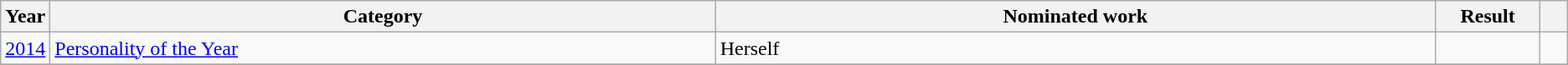<table class=wikitable>
<tr>
<th scope="col" style="width:1em;">Year</th>
<th scope="col" style="width:36em;">Category</th>
<th scope="col" style="width:39em;">Nominated work</th>
<th scope="col" style="width:5em;">Result</th>
<th scope="col" style="width:1em;"></th>
</tr>
<tr>
<td><a href='#'>2014</a></td>
<td><a href='#'>Personality of the Year</a></td>
<td>Herself</td>
<td></td>
<td></td>
</tr>
<tr>
</tr>
</table>
